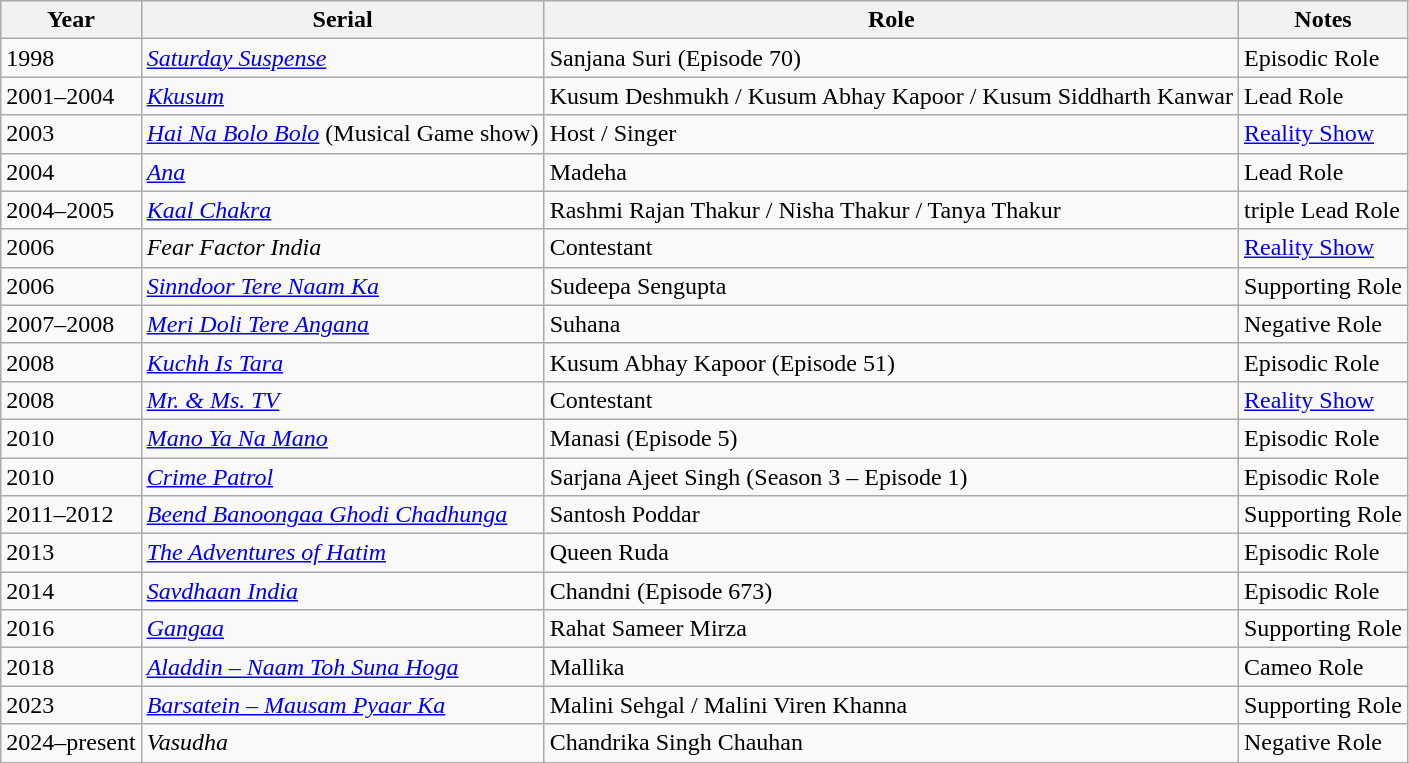<table class="wikitable sortable">
<tr>
<th>Year</th>
<th>Serial</th>
<th>Role</th>
<th>Notes</th>
</tr>
<tr>
<td>1998</td>
<td><em><a href='#'>Saturday Suspense</a></em></td>
<td>Sanjana Suri (Episode 70)</td>
<td>Episodic Role</td>
</tr>
<tr>
<td>2001–2004</td>
<td><em><a href='#'>Kkusum</a></em></td>
<td>Kusum Deshmukh / Kusum Abhay Kapoor / Kusum Siddharth Kanwar</td>
<td>Lead Role</td>
</tr>
<tr>
<td>2003</td>
<td><em><a href='#'>Hai Na Bolo Bolo</a></em>  (Musical Game show)</td>
<td>Host / Singer</td>
<td><a href='#'>Reality Show</a></td>
</tr>
<tr>
<td>2004</td>
<td><em><a href='#'>Ana</a></em></td>
<td>Madeha</td>
<td>Lead Role</td>
</tr>
<tr>
<td>2004–2005</td>
<td><em><a href='#'>Kaal Chakra</a></em></td>
<td>Rashmi Rajan Thakur / Nisha Thakur / Tanya Thakur</td>
<td>triple Lead Role</td>
</tr>
<tr>
<td>2006</td>
<td><em>Fear Factor India</em></td>
<td>Contestant</td>
<td><a href='#'>Reality Show</a></td>
</tr>
<tr>
<td>2006</td>
<td><em><a href='#'>Sinndoor Tere Naam Ka</a></em></td>
<td>Sudeepa Sengupta</td>
<td>Supporting Role</td>
</tr>
<tr>
<td>2007–2008</td>
<td><em><a href='#'>Meri Doli Tere Angana</a></em></td>
<td>Suhana</td>
<td>Negative Role</td>
</tr>
<tr>
<td>2008</td>
<td><em><a href='#'>Kuchh Is Tara</a></em></td>
<td>Kusum Abhay Kapoor (Episode 51)</td>
<td>Episodic Role</td>
</tr>
<tr>
<td>2008</td>
<td><em><a href='#'>Mr. & Ms. TV</a></em></td>
<td>Contestant</td>
<td><a href='#'>Reality Show</a></td>
</tr>
<tr>
<td>2010</td>
<td><em><a href='#'>Mano Ya Na Mano</a></em></td>
<td>Manasi (Episode 5)</td>
<td>Episodic Role</td>
</tr>
<tr>
<td>2010</td>
<td><em><a href='#'>Crime Patrol</a></em></td>
<td>Sarjana Ajeet Singh (Season 3 – Episode 1)</td>
<td>Episodic Role</td>
</tr>
<tr>
<td>2011–2012</td>
<td><em><a href='#'>Beend Banoongaa Ghodi Chadhunga</a></em></td>
<td>Santosh Poddar</td>
<td>Supporting Role</td>
</tr>
<tr>
<td>2013</td>
<td><em><a href='#'>The Adventures of Hatim</a></em></td>
<td>Queen Ruda</td>
<td>Episodic Role</td>
</tr>
<tr>
<td>2014</td>
<td><em><a href='#'>Savdhaan India</a></em></td>
<td>Chandni (Episode 673)</td>
<td>Episodic Role</td>
</tr>
<tr>
<td>2016</td>
<td><em><a href='#'>Gangaa</a></em></td>
<td>Rahat Sameer Mirza</td>
<td>Supporting Role</td>
</tr>
<tr>
<td>2018</td>
<td><em><a href='#'>Aladdin – Naam Toh Suna Hoga</a></em></td>
<td>Mallika</td>
<td>Cameo Role</td>
</tr>
<tr>
<td>2023</td>
<td><em><a href='#'>Barsatein – Mausam Pyaar Ka</a></em></td>
<td>Malini Sehgal / Malini Viren Khanna</td>
<td>Supporting Role</td>
</tr>
<tr>
<td>2024–present</td>
<td><em>Vasudha</em></td>
<td>Chandrika Singh Chauhan</td>
<td>Negative Role</td>
</tr>
<tr>
</tr>
</table>
